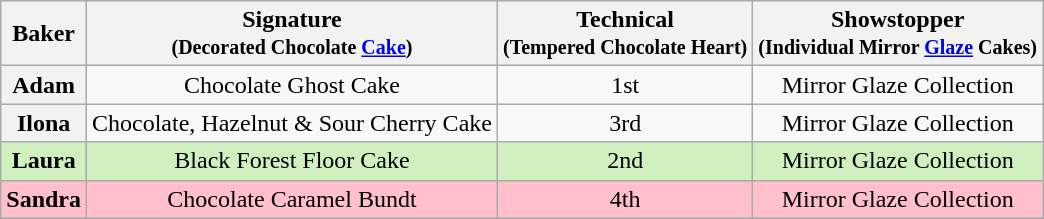<table class="wikitable sortable" style="text-align:center">
<tr>
<th>Baker</th>
<th class="unsortable">Signature<br><small>(Decorated Chocolate <a href='#'>Cake</a>)</small></th>
<th>Technical<br><small>(Tempered Chocolate Heart)</small></th>
<th class="unsortable">Showstopper<br><small>(Individual Mirror <a href='#'>Glaze</a> Cakes)</small></th>
</tr>
<tr>
<th>Adam</th>
<td>Chocolate Ghost Cake</td>
<td>1st</td>
<td>Mirror Glaze Collection</td>
</tr>
<tr>
<th>Ilona</th>
<td>Chocolate, Hazelnut & Sour Cherry Cake</td>
<td>3rd</td>
<td>Mirror Glaze Collection</td>
</tr>
<tr style="background:#d0f0c0;">
<th style="background:#d0f0c0;">Laura</th>
<td>Black Forest Floor Cake</td>
<td>2nd</td>
<td>Mirror Glaze Collection</td>
</tr>
<tr style="background:Pink;">
<th style="background:Pink;">Sandra</th>
<td>Chocolate Caramel Bundt</td>
<td>4th</td>
<td>Mirror Glaze Collection</td>
</tr>
<tr>
</tr>
</table>
